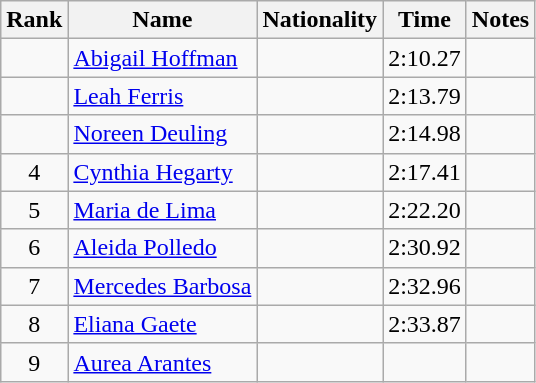<table class="wikitable sortable" style="text-align:center">
<tr>
<th>Rank</th>
<th>Name</th>
<th>Nationality</th>
<th>Time</th>
<th>Notes</th>
</tr>
<tr>
<td></td>
<td align=left><a href='#'>Abigail Hoffman</a></td>
<td align=left></td>
<td>2:10.27</td>
<td></td>
</tr>
<tr>
<td></td>
<td align=left><a href='#'>Leah Ferris</a></td>
<td align=left></td>
<td>2:13.79</td>
<td></td>
</tr>
<tr>
<td></td>
<td align=left><a href='#'>Noreen Deuling</a></td>
<td align=left></td>
<td>2:14.98</td>
<td></td>
</tr>
<tr>
<td>4</td>
<td align=left><a href='#'>Cynthia Hegarty</a></td>
<td align=left></td>
<td>2:17.41</td>
<td></td>
</tr>
<tr>
<td>5</td>
<td align=left><a href='#'>Maria de Lima</a></td>
<td align=left></td>
<td>2:22.20</td>
<td></td>
</tr>
<tr>
<td>6</td>
<td align=left><a href='#'>Aleida Polledo</a></td>
<td align=left></td>
<td>2:30.92</td>
<td></td>
</tr>
<tr>
<td>7</td>
<td align=left><a href='#'>Mercedes Barbosa</a></td>
<td align=left></td>
<td>2:32.96</td>
<td></td>
</tr>
<tr>
<td>8</td>
<td align=left><a href='#'>Eliana Gaete</a></td>
<td align=left></td>
<td>2:33.87</td>
<td></td>
</tr>
<tr>
<td>9</td>
<td align=left><a href='#'>Aurea Arantes</a></td>
<td align=left></td>
<td></td>
<td></td>
</tr>
</table>
